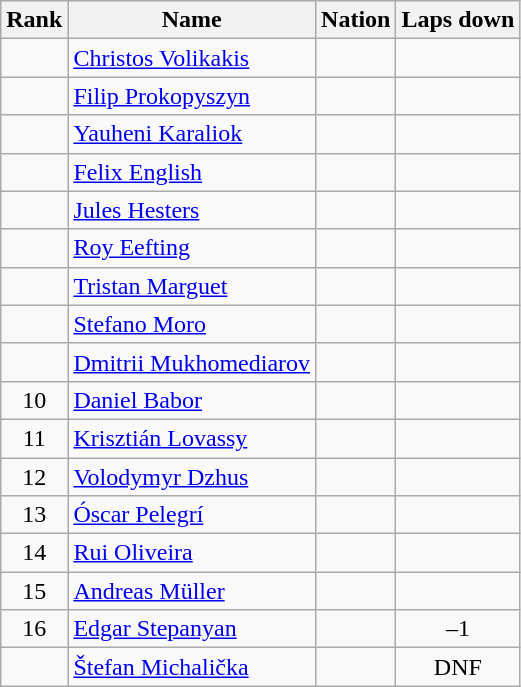<table class="wikitable sortable" style="text-align:center">
<tr>
<th>Rank</th>
<th>Name</th>
<th>Nation</th>
<th>Laps down</th>
</tr>
<tr>
<td></td>
<td align=left><a href='#'>Christos Volikakis</a></td>
<td align=left></td>
<td></td>
</tr>
<tr>
<td></td>
<td align=left><a href='#'>Filip Prokopyszyn</a></td>
<td align=left></td>
<td></td>
</tr>
<tr>
<td></td>
<td align=left><a href='#'>Yauheni Karaliok</a></td>
<td align=left></td>
<td></td>
</tr>
<tr>
<td></td>
<td align=left><a href='#'>Felix English</a></td>
<td align=left></td>
<td></td>
</tr>
<tr>
<td></td>
<td align=left><a href='#'>Jules Hesters</a></td>
<td align=left></td>
<td></td>
</tr>
<tr>
<td></td>
<td align=left><a href='#'>Roy Eefting</a></td>
<td align=left></td>
<td></td>
</tr>
<tr>
<td></td>
<td align=left><a href='#'>Tristan Marguet</a></td>
<td align=left></td>
<td></td>
</tr>
<tr>
<td></td>
<td align=left><a href='#'>Stefano Moro</a></td>
<td align=left></td>
<td></td>
</tr>
<tr>
<td></td>
<td align=left><a href='#'>Dmitrii Mukhomediarov</a></td>
<td align=left></td>
<td></td>
</tr>
<tr>
<td>10</td>
<td align=left><a href='#'>Daniel Babor</a></td>
<td {align=left></td>
<td></td>
</tr>
<tr>
<td>11</td>
<td align=left><a href='#'>Krisztián Lovassy</a></td>
<td align=left></td>
<td></td>
</tr>
<tr>
<td>12</td>
<td align=left><a href='#'>Volodymyr Dzhus</a></td>
<td align=left></td>
<td></td>
</tr>
<tr>
<td>13</td>
<td align=left><a href='#'>Óscar Pelegrí</a></td>
<td align=left></td>
<td></td>
</tr>
<tr>
<td>14</td>
<td align=left><a href='#'>Rui Oliveira</a></td>
<td align=left></td>
<td></td>
</tr>
<tr>
<td>15</td>
<td align=left><a href='#'>Andreas Müller</a></td>
<td align=left></td>
<td></td>
</tr>
<tr>
<td>16</td>
<td align=left><a href='#'>Edgar Stepanyan</a></td>
<td align=left></td>
<td>–1</td>
</tr>
<tr>
<td></td>
<td align=left><a href='#'>Štefan Michalička</a></td>
<td align=left></td>
<td>DNF</td>
</tr>
</table>
